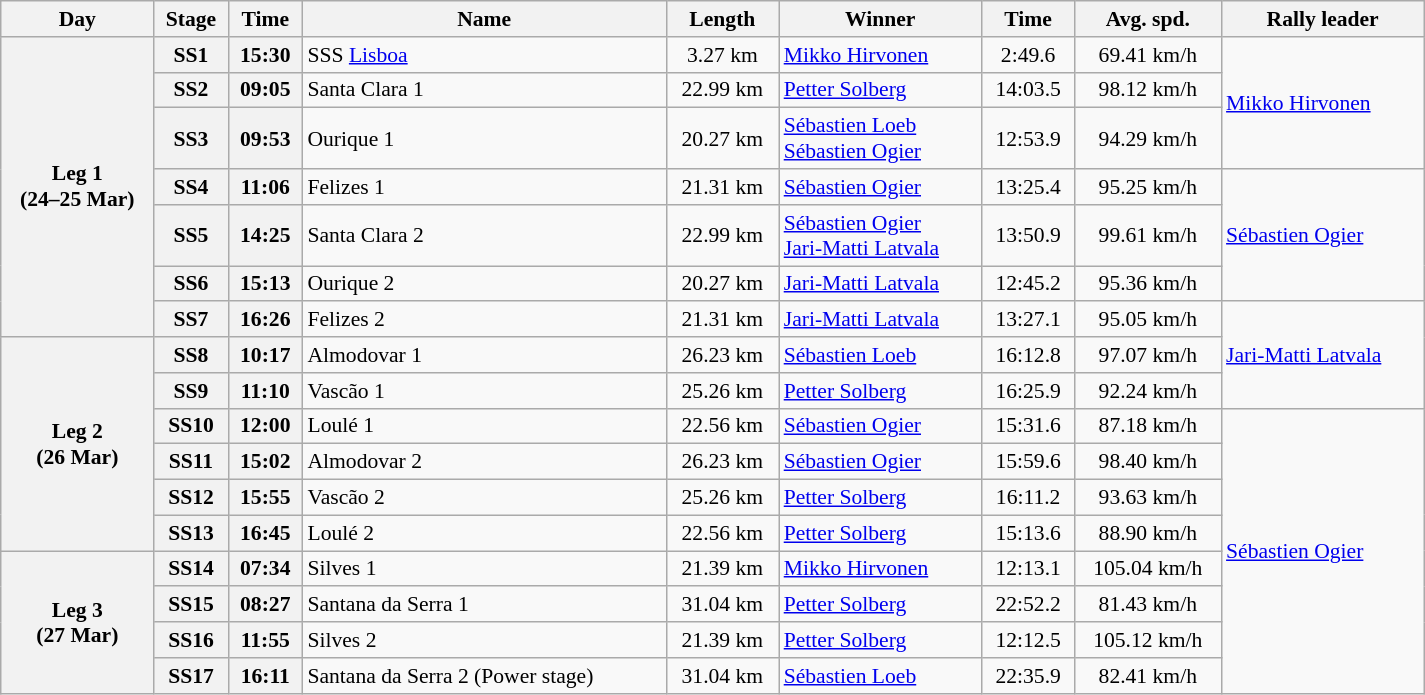<table class="wikitable" width=100% style="text-align: center; font-size: 90%; max-width: 950px;">
<tr>
<th>Day</th>
<th>Stage</th>
<th>Time</th>
<th>Name</th>
<th>Length</th>
<th>Winner</th>
<th>Time</th>
<th>Avg. spd.</th>
<th>Rally leader</th>
</tr>
<tr>
<th rowspan=7>Leg 1<br>(24–25 Mar)</th>
<th>SS1</th>
<th>15:30</th>
<td align=left>SSS <a href='#'>Lisboa</a></td>
<td>3.27 km</td>
<td align=left> <a href='#'>Mikko Hirvonen</a></td>
<td>2:49.6</td>
<td>69.41 km/h</td>
<td rowspan=3 align=left> <a href='#'>Mikko Hirvonen</a></td>
</tr>
<tr>
<th>SS2</th>
<th>09:05</th>
<td align=left>Santa Clara 1</td>
<td>22.99 km</td>
<td align=left> <a href='#'>Petter Solberg</a></td>
<td>14:03.5</td>
<td>98.12 km/h</td>
</tr>
<tr>
<th>SS3</th>
<th>09:53</th>
<td align=left>Ourique 1</td>
<td>20.27 km</td>
<td align=left> <a href='#'>Sébastien Loeb</a><br> <a href='#'>Sébastien Ogier</a></td>
<td>12:53.9</td>
<td>94.29 km/h</td>
</tr>
<tr>
<th>SS4</th>
<th>11:06</th>
<td align=left>Felizes 1</td>
<td>21.31 km</td>
<td align=left> <a href='#'>Sébastien Ogier</a></td>
<td>13:25.4</td>
<td>95.25 km/h</td>
<td align=left rowspan=3> <a href='#'>Sébastien Ogier</a></td>
</tr>
<tr>
<th>SS5</th>
<th>14:25</th>
<td align=left>Santa Clara 2</td>
<td>22.99 km</td>
<td align=left> <a href='#'>Sébastien Ogier</a><br> <a href='#'>Jari-Matti Latvala</a></td>
<td>13:50.9</td>
<td>99.61 km/h</td>
</tr>
<tr>
<th>SS6</th>
<th>15:13</th>
<td align=left>Ourique 2</td>
<td>20.27 km</td>
<td align=left> <a href='#'>Jari-Matti Latvala</a></td>
<td>12:45.2</td>
<td>95.36 km/h</td>
</tr>
<tr>
<th>SS7</th>
<th>16:26</th>
<td align=left>Felizes 2</td>
<td>21.31 km</td>
<td align=left> <a href='#'>Jari-Matti Latvala</a></td>
<td>13:27.1</td>
<td>95.05 km/h</td>
<td align=left rowspan=3> <a href='#'>Jari-Matti Latvala</a></td>
</tr>
<tr>
<th rowspan=6>Leg 2<br>(26 Mar)</th>
<th>SS8</th>
<th>10:17</th>
<td align=left>Almodovar 1</td>
<td>26.23 km</td>
<td align=left> <a href='#'>Sébastien Loeb</a></td>
<td>16:12.8</td>
<td>97.07 km/h</td>
</tr>
<tr>
<th>SS9</th>
<th>11:10</th>
<td align=left>Vascão 1</td>
<td>25.26 km</td>
<td align=left> <a href='#'>Petter Solberg</a></td>
<td>16:25.9</td>
<td>92.24 km/h</td>
</tr>
<tr>
<th>SS10</th>
<th>12:00</th>
<td align=left>Loulé 1</td>
<td>22.56 km</td>
<td align=left> <a href='#'>Sébastien Ogier</a></td>
<td>15:31.6</td>
<td>87.18 km/h</td>
<td align=left rowspan=8> <a href='#'>Sébastien Ogier</a></td>
</tr>
<tr>
<th>SS11</th>
<th>15:02</th>
<td align=left>Almodovar 2</td>
<td>26.23 km</td>
<td align=left> <a href='#'>Sébastien Ogier</a></td>
<td>15:59.6</td>
<td>98.40 km/h</td>
</tr>
<tr>
<th>SS12</th>
<th>15:55</th>
<td align=left>Vascão 2</td>
<td>25.26 km</td>
<td align=left> <a href='#'>Petter Solberg</a></td>
<td>16:11.2</td>
<td>93.63 km/h</td>
</tr>
<tr>
<th>SS13</th>
<th>16:45</th>
<td align=left>Loulé 2</td>
<td>22.56 km</td>
<td align=left> <a href='#'>Petter Solberg</a></td>
<td>15:13.6</td>
<td>88.90 km/h</td>
</tr>
<tr>
<th rowspan=4>Leg 3<br>(27 Mar)</th>
<th>SS14</th>
<th>07:34</th>
<td align=left>Silves 1</td>
<td>21.39 km</td>
<td align=left> <a href='#'>Mikko Hirvonen</a></td>
<td>12:13.1</td>
<td>105.04 km/h</td>
</tr>
<tr>
<th>SS15</th>
<th>08:27</th>
<td align=left>Santana da Serra 1</td>
<td>31.04 km</td>
<td align=left> <a href='#'>Petter Solberg</a></td>
<td>22:52.2</td>
<td>81.43 km/h</td>
</tr>
<tr>
<th>SS16</th>
<th>11:55</th>
<td align=left>Silves 2</td>
<td>21.39 km</td>
<td align=left> <a href='#'>Petter Solberg</a></td>
<td>12:12.5</td>
<td>105.12 km/h</td>
</tr>
<tr>
<th>SS17</th>
<th>16:11</th>
<td align=left>Santana da Serra 2 (Power stage)</td>
<td>31.04 km</td>
<td align=left> <a href='#'>Sébastien Loeb</a></td>
<td>22:35.9</td>
<td>82.41 km/h</td>
</tr>
</table>
